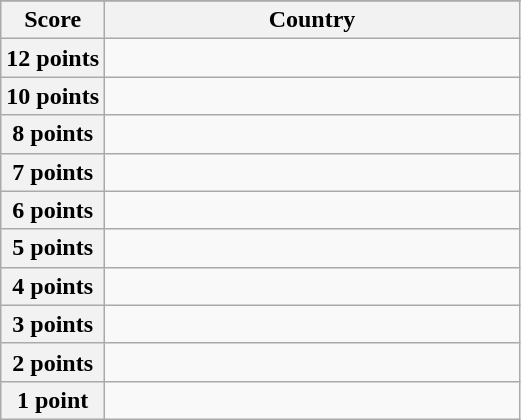<table class="wikitable">
<tr>
</tr>
<tr>
<th scope="col" width="20%">Score</th>
<th scope="col">Country</th>
</tr>
<tr>
<th scope="row">12 points</th>
<td></td>
</tr>
<tr>
<th scope="row">10 points</th>
<td></td>
</tr>
<tr>
<th scope="row">8 points</th>
<td></td>
</tr>
<tr>
<th scope="row">7 points</th>
<td></td>
</tr>
<tr>
<th scope="row">6 points</th>
<td></td>
</tr>
<tr>
<th scope="row">5 points</th>
<td></td>
</tr>
<tr>
<th scope="row">4 points</th>
<td></td>
</tr>
<tr>
<th scope="row">3 points</th>
<td></td>
</tr>
<tr>
<th scope="row">2 points</th>
<td></td>
</tr>
<tr>
<th scope="row">1 point</th>
<td></td>
</tr>
</table>
